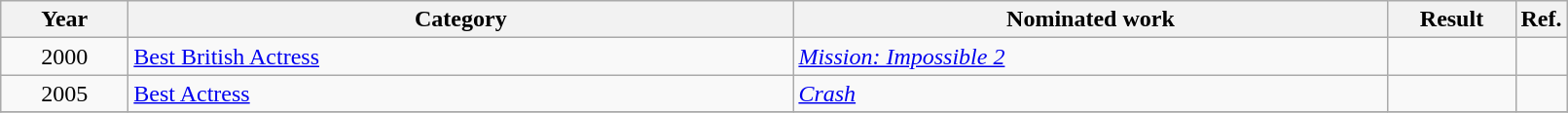<table class=wikitable>
<tr>
<th scope="col" style="width:5em;">Year</th>
<th scope="col" style="width:28em;">Category</th>
<th scope="col" style="width:25em;">Nominated work</th>
<th scope="col" style="width:5em;">Result</th>
<th>Ref.</th>
</tr>
<tr>
<td style="text-align:center;">2000</td>
<td><a href='#'>Best British Actress</a></td>
<td><em><a href='#'>Mission: Impossible 2</a></em></td>
<td></td>
<td></td>
</tr>
<tr>
<td style="text-align:center;">2005</td>
<td><a href='#'>Best Actress</a></td>
<td><em><a href='#'>Crash</a></em></td>
<td></td>
<td></td>
</tr>
<tr>
</tr>
</table>
